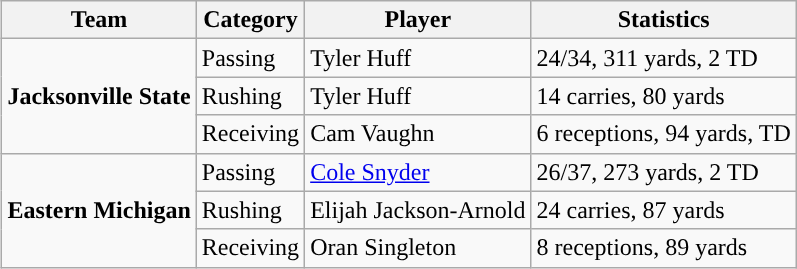<table class="wikitable" style="float: right;">
<tr>
<th>Team</th>
<th>Category</th>
<th>Player</th>
<th>Statistics</th>
</tr>
<tr>
<td rowspan=3><strong>Jacksonville State</strong></td>
<td>Passing</td>
<td>Tyler Huff</td>
<td>24/34, 311 yards, 2 TD</td>
</tr>
<tr>
<td>Rushing</td>
<td>Tyler Huff</td>
<td>14 carries, 80 yards</td>
</tr>
<tr>
<td>Receiving</td>
<td>Cam Vaughn</td>
<td>6 receptions, 94 yards, TD</td>
</tr>
<tr>
<td rowspan=3><strong>Eastern Michigan</strong></td>
<td>Passing</td>
<td><a href='#'>Cole Snyder</a></td>
<td>26/37, 273 yards, 2 TD</td>
</tr>
<tr>
<td>Rushing</td>
<td>Elijah Jackson-Arnold</td>
<td>24 carries, 87 yards</td>
</tr>
<tr>
<td>Receiving</td>
<td>Oran Singleton</td>
<td>8 receptions, 89 yards</td>
</tr>
</table>
